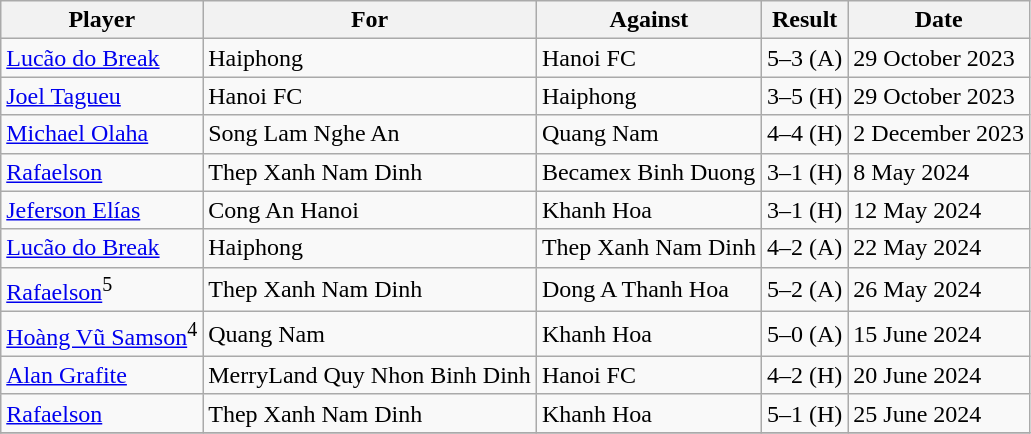<table class="wikitable">
<tr>
<th>Player</th>
<th>For</th>
<th>Against</th>
<th style="text-align:center">Result</th>
<th>Date</th>
</tr>
<tr>
<td> <a href='#'>Lucão do Break</a></td>
<td>Haiphong</td>
<td>Hanoi FC</td>
<td>5–3 (A)</td>
<td>29 October 2023</td>
</tr>
<tr>
<td> <a href='#'>Joel Tagueu</a></td>
<td>Hanoi FC</td>
<td>Haiphong</td>
<td>3–5 (H)</td>
<td>29 October 2023</td>
</tr>
<tr>
<td> <a href='#'>Michael Olaha</a></td>
<td>Song Lam Nghe An</td>
<td>Quang Nam</td>
<td>4–4 (H)</td>
<td>2 December 2023</td>
</tr>
<tr>
<td> <a href='#'>Rafaelson</a></td>
<td>Thep Xanh Nam Dinh</td>
<td>Becamex Binh Duong</td>
<td>3–1 (H)</td>
<td>8 May 2024</td>
</tr>
<tr>
<td> <a href='#'>Jeferson Elías</a></td>
<td>Cong An Hanoi</td>
<td>Khanh Hoa</td>
<td>3–1 (H)</td>
<td>12 May 2024</td>
</tr>
<tr>
<td> <a href='#'>Lucão do Break</a></td>
<td>Haiphong</td>
<td>Thep Xanh Nam Dinh</td>
<td>4–2 (A)</td>
<td>22 May 2024</td>
</tr>
<tr>
<td> <a href='#'>Rafaelson</a><sup>5</sup></td>
<td>Thep Xanh Nam Dinh</td>
<td>Dong A Thanh Hoa</td>
<td>5–2 (A)</td>
<td>26 May 2024</td>
</tr>
<tr>
<td> <a href='#'>Hoàng Vũ Samson</a><sup>4</sup></td>
<td>Quang Nam</td>
<td>Khanh Hoa</td>
<td>5–0 (A)</td>
<td>15 June 2024</td>
</tr>
<tr>
<td> <a href='#'>Alan Grafite</a></td>
<td>MerryLand Quy Nhon Binh Dinh</td>
<td>Hanoi FC</td>
<td>4–2 (H)</td>
<td>20 June 2024</td>
</tr>
<tr>
<td> <a href='#'>Rafaelson</a></td>
<td>Thep Xanh Nam Dinh</td>
<td>Khanh Hoa</td>
<td>5–1 (H)</td>
<td>25 June 2024</td>
</tr>
<tr>
</tr>
</table>
